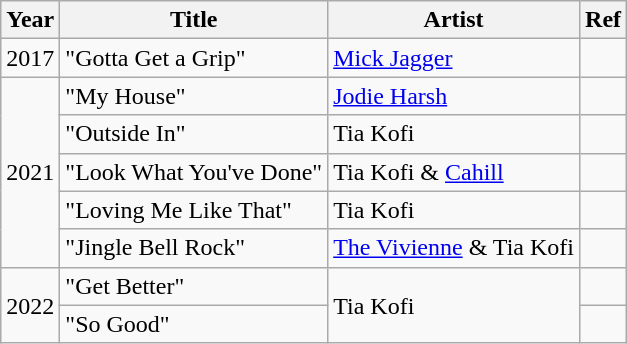<table class="wikitable">
<tr>
<th>Year</th>
<th>Title</th>
<th>Artist</th>
<th>Ref</th>
</tr>
<tr>
<td>2017</td>
<td>"Gotta Get a Grip"</td>
<td><a href='#'>Mick Jagger</a></td>
<td></td>
</tr>
<tr>
<td rowspan="5">2021</td>
<td>"My House"</td>
<td><a href='#'>Jodie Harsh</a></td>
<td></td>
</tr>
<tr>
<td>"Outside In"</td>
<td>Tia Kofi</td>
<td></td>
</tr>
<tr>
<td>"Look What You've Done"</td>
<td>Tia Kofi & <a href='#'>Cahill</a></td>
<td></td>
</tr>
<tr>
<td>"Loving Me Like That"</td>
<td>Tia Kofi</td>
<td></td>
</tr>
<tr>
<td>"Jingle Bell Rock"</td>
<td><a href='#'>The Vivienne</a> & Tia Kofi</td>
<td></td>
</tr>
<tr>
<td rowspan="2">2022</td>
<td>"Get Better"</td>
<td rowspan="2">Tia Kofi</td>
<td></td>
</tr>
<tr>
<td>"So Good"</td>
<td></td>
</tr>
</table>
